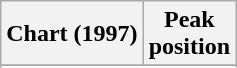<table class="wikitable sortable plainrowheaders" style="text-align:center">
<tr>
<th scope="col">Chart (1997)</th>
<th scope="col">Peak<br>position</th>
</tr>
<tr>
</tr>
<tr>
</tr>
</table>
